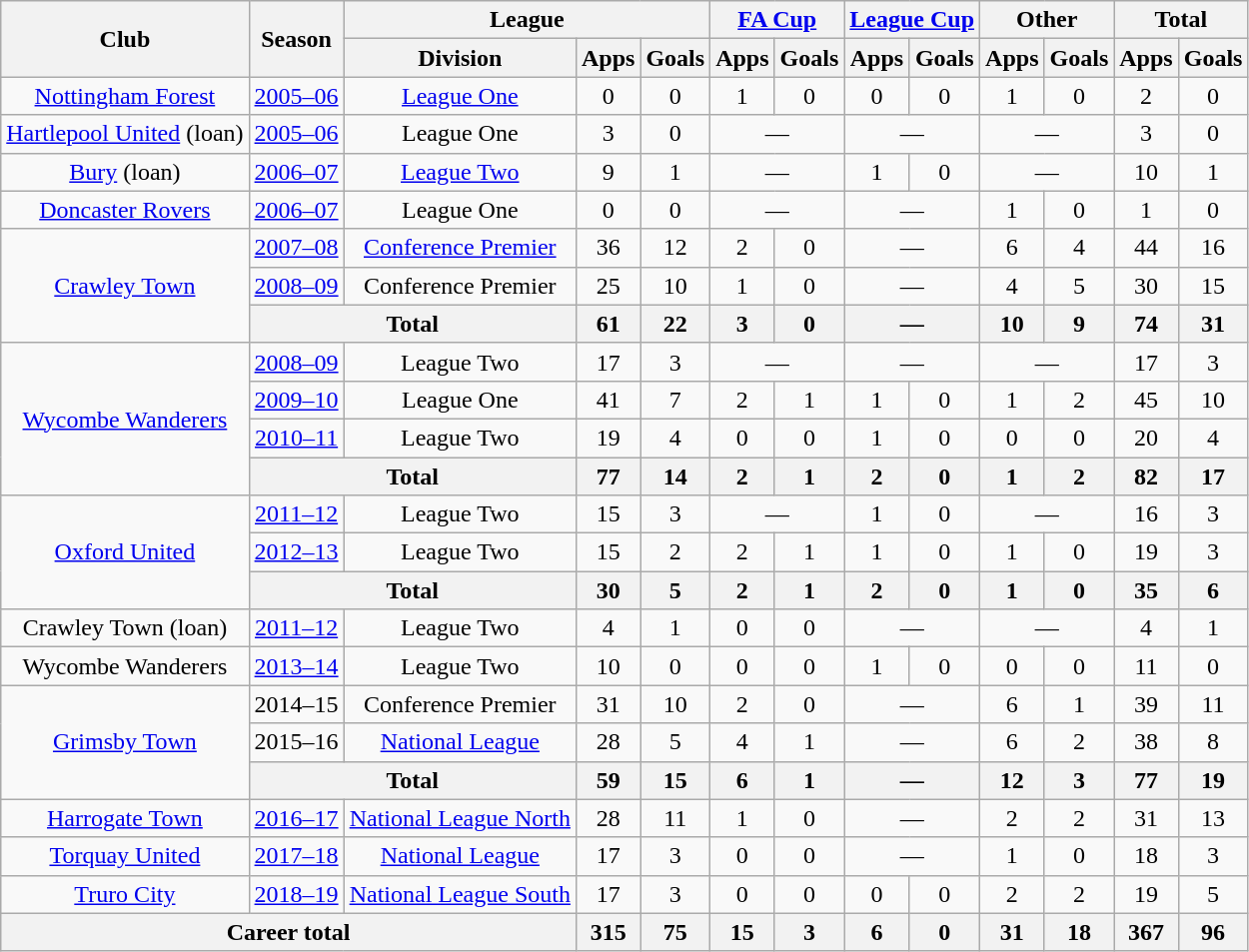<table class="wikitable" style="text-align:center">
<tr>
<th rowspan="2">Club</th>
<th rowspan="2">Season</th>
<th colspan="3">League</th>
<th colspan="2"><a href='#'>FA Cup</a></th>
<th colspan="2"><a href='#'>League Cup</a></th>
<th colspan="2">Other</th>
<th colspan="2">Total</th>
</tr>
<tr>
<th>Division</th>
<th>Apps</th>
<th>Goals</th>
<th>Apps</th>
<th>Goals</th>
<th>Apps</th>
<th>Goals</th>
<th>Apps</th>
<th>Goals</th>
<th>Apps</th>
<th>Goals</th>
</tr>
<tr>
<td><a href='#'>Nottingham Forest</a></td>
<td><a href='#'>2005–06</a></td>
<td><a href='#'>League One</a></td>
<td>0</td>
<td>0</td>
<td>1</td>
<td>0</td>
<td>0</td>
<td>0</td>
<td>1</td>
<td>0</td>
<td>2</td>
<td>0</td>
</tr>
<tr>
<td><a href='#'>Hartlepool United</a> (loan)</td>
<td><a href='#'>2005–06</a></td>
<td>League One</td>
<td>3</td>
<td>0</td>
<td colspan="2">—</td>
<td colspan="2">—</td>
<td colspan="2">—</td>
<td>3</td>
<td>0</td>
</tr>
<tr>
<td><a href='#'>Bury</a> (loan)</td>
<td><a href='#'>2006–07</a></td>
<td><a href='#'>League Two</a></td>
<td>9</td>
<td>1</td>
<td colspan="2">—</td>
<td>1</td>
<td>0</td>
<td colspan="2">—</td>
<td>10</td>
<td>1</td>
</tr>
<tr>
<td><a href='#'>Doncaster Rovers</a></td>
<td><a href='#'>2006–07</a></td>
<td>League One</td>
<td>0</td>
<td>0</td>
<td colspan="2">—</td>
<td colspan="2">—</td>
<td>1</td>
<td>0</td>
<td>1</td>
<td>0</td>
</tr>
<tr>
<td rowspan="3"><a href='#'>Crawley Town</a></td>
<td><a href='#'>2007–08</a></td>
<td><a href='#'>Conference Premier</a></td>
<td>36</td>
<td>12</td>
<td>2</td>
<td>0</td>
<td colspan="2">—</td>
<td>6</td>
<td>4</td>
<td>44</td>
<td>16</td>
</tr>
<tr>
<td><a href='#'>2008–09</a></td>
<td>Conference Premier</td>
<td>25</td>
<td>10</td>
<td>1</td>
<td>0</td>
<td colspan="2">—</td>
<td>4</td>
<td>5</td>
<td>30</td>
<td>15</td>
</tr>
<tr>
<th colspan="2">Total</th>
<th>61</th>
<th>22</th>
<th>3</th>
<th>0</th>
<th colspan="2">—</th>
<th>10</th>
<th>9</th>
<th>74</th>
<th>31</th>
</tr>
<tr>
<td rowspan="4"><a href='#'>Wycombe Wanderers</a></td>
<td><a href='#'>2008–09</a></td>
<td>League Two</td>
<td>17</td>
<td>3</td>
<td colspan="2">—</td>
<td colspan="2">—</td>
<td colspan="2">—</td>
<td>17</td>
<td>3</td>
</tr>
<tr>
<td><a href='#'>2009–10</a></td>
<td>League One</td>
<td>41</td>
<td>7</td>
<td>2</td>
<td>1</td>
<td>1</td>
<td>0</td>
<td>1</td>
<td>2</td>
<td>45</td>
<td>10</td>
</tr>
<tr>
<td><a href='#'>2010–11</a></td>
<td>League Two</td>
<td>19</td>
<td>4</td>
<td>0</td>
<td>0</td>
<td>1</td>
<td>0</td>
<td>0</td>
<td>0</td>
<td>20</td>
<td>4</td>
</tr>
<tr>
<th colspan="2">Total</th>
<th>77</th>
<th>14</th>
<th>2</th>
<th>1</th>
<th>2</th>
<th>0</th>
<th>1</th>
<th>2</th>
<th>82</th>
<th>17</th>
</tr>
<tr>
<td rowspan="3"><a href='#'>Oxford United</a></td>
<td><a href='#'>2011–12</a></td>
<td>League Two</td>
<td>15</td>
<td>3</td>
<td colspan="2">—</td>
<td>1</td>
<td>0</td>
<td colspan="2">—</td>
<td>16</td>
<td>3</td>
</tr>
<tr>
<td><a href='#'>2012–13</a></td>
<td>League Two</td>
<td>15</td>
<td>2</td>
<td>2</td>
<td>1</td>
<td>1</td>
<td>0</td>
<td>1</td>
<td>0</td>
<td>19</td>
<td>3</td>
</tr>
<tr>
<th colspan="2">Total</th>
<th>30</th>
<th>5</th>
<th>2</th>
<th>1</th>
<th>2</th>
<th>0</th>
<th>1</th>
<th>0</th>
<th>35</th>
<th>6</th>
</tr>
<tr>
<td>Crawley Town (loan)</td>
<td><a href='#'>2011–12</a></td>
<td>League Two</td>
<td>4</td>
<td>1</td>
<td>0</td>
<td>0</td>
<td colspan="2">—</td>
<td colspan="2">—</td>
<td>4</td>
<td>1</td>
</tr>
<tr>
<td>Wycombe Wanderers</td>
<td><a href='#'>2013–14</a></td>
<td>League Two</td>
<td>10</td>
<td>0</td>
<td>0</td>
<td>0</td>
<td>1</td>
<td>0</td>
<td>0</td>
<td>0</td>
<td>11</td>
<td>0</td>
</tr>
<tr>
<td rowspan="3"><a href='#'>Grimsby Town</a></td>
<td>2014–15</td>
<td>Conference Premier</td>
<td>31</td>
<td>10</td>
<td>2</td>
<td>0</td>
<td colspan="2">—</td>
<td>6</td>
<td>1</td>
<td>39</td>
<td>11</td>
</tr>
<tr>
<td>2015–16</td>
<td><a href='#'>National League</a></td>
<td>28</td>
<td>5</td>
<td>4</td>
<td>1</td>
<td colspan="2">—</td>
<td>6</td>
<td>2</td>
<td>38</td>
<td>8</td>
</tr>
<tr>
<th colspan="2">Total</th>
<th>59</th>
<th>15</th>
<th>6</th>
<th>1</th>
<th colspan="2">—</th>
<th>12</th>
<th>3</th>
<th>77</th>
<th>19</th>
</tr>
<tr>
<td><a href='#'>Harrogate Town</a></td>
<td><a href='#'>2016–17</a></td>
<td><a href='#'>National League North</a></td>
<td>28</td>
<td>11</td>
<td>1</td>
<td>0</td>
<td colspan="2">—</td>
<td>2</td>
<td>2</td>
<td>31</td>
<td>13</td>
</tr>
<tr>
<td><a href='#'>Torquay United</a></td>
<td><a href='#'>2017–18</a></td>
<td><a href='#'>National League</a></td>
<td>17</td>
<td>3</td>
<td>0</td>
<td>0</td>
<td colspan="2">—</td>
<td>1</td>
<td>0</td>
<td>18</td>
<td>3</td>
</tr>
<tr>
<td><a href='#'>Truro City</a></td>
<td><a href='#'>2018–19</a></td>
<td><a href='#'>National League South</a></td>
<td>17</td>
<td>3</td>
<td>0</td>
<td>0</td>
<td>0</td>
<td>0</td>
<td>2</td>
<td>2</td>
<td>19</td>
<td>5</td>
</tr>
<tr>
<th colspan="3">Career total</th>
<th>315</th>
<th>75</th>
<th>15</th>
<th>3</th>
<th>6</th>
<th>0</th>
<th>31</th>
<th>18</th>
<th>367</th>
<th>96</th>
</tr>
</table>
